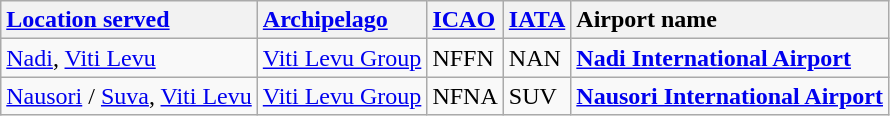<table class="wikitable sortable">
<tr valign="baseline">
<th style="text-align:left;"><a href='#'>Location served</a></th>
<th style="text-align:left;"><a href='#'>Archipelago</a></th>
<th style="text-align:left;"><a href='#'>ICAO</a></th>
<th style="text-align:left;"><a href='#'>IATA</a></th>
<th style="text-align:left;">Airport name</th>
</tr>
<tr valign=top>
<td><a href='#'>Nadi</a>, <a href='#'>Viti Levu</a></td>
<td><a href='#'>Viti Levu Group</a></td>
<td>NFFN</td>
<td>NAN</td>
<td><strong><a href='#'>Nadi International Airport</a></strong></td>
</tr>
<tr valign=top>
<td><a href='#'>Nausori</a> / <a href='#'>Suva</a>, <a href='#'>Viti Levu</a></td>
<td><a href='#'>Viti Levu Group</a></td>
<td>NFNA</td>
<td>SUV</td>
<td><strong><a href='#'>Nausori International Airport</a></strong></td>
</tr>
</table>
